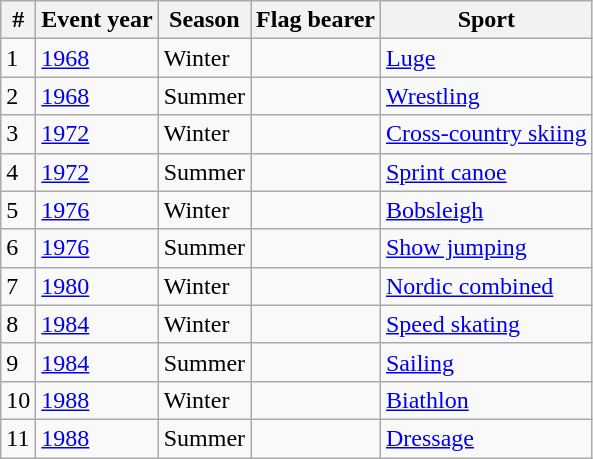<table class="wikitable sortable">
<tr>
<th>#</th>
<th>Event year</th>
<th>Season</th>
<th>Flag bearer</th>
<th>Sport</th>
</tr>
<tr>
<td>1</td>
<td><a href='#'>1968</a></td>
<td>Winter</td>
<td></td>
<td><a href='#'>Luge</a></td>
</tr>
<tr>
<td>2</td>
<td><a href='#'>1968</a></td>
<td>Summer</td>
<td></td>
<td><a href='#'>Wrestling</a></td>
</tr>
<tr>
<td>3</td>
<td><a href='#'>1972</a></td>
<td>Winter</td>
<td></td>
<td><a href='#'>Cross-country skiing</a></td>
</tr>
<tr>
<td>4</td>
<td><a href='#'>1972</a></td>
<td>Summer</td>
<td></td>
<td><a href='#'>Sprint canoe</a></td>
</tr>
<tr>
<td>5</td>
<td><a href='#'>1976</a></td>
<td>Winter</td>
<td></td>
<td><a href='#'>Bobsleigh</a></td>
</tr>
<tr>
<td>6</td>
<td><a href='#'>1976</a></td>
<td>Summer</td>
<td></td>
<td><a href='#'>Show jumping</a></td>
</tr>
<tr>
<td>7</td>
<td><a href='#'>1980</a></td>
<td>Winter</td>
<td></td>
<td><a href='#'>Nordic combined</a></td>
</tr>
<tr>
<td>8</td>
<td><a href='#'>1984</a></td>
<td>Winter</td>
<td></td>
<td><a href='#'>Speed skating</a></td>
</tr>
<tr>
<td>9</td>
<td><a href='#'>1984</a></td>
<td>Summer</td>
<td></td>
<td><a href='#'>Sailing</a></td>
</tr>
<tr>
<td>10</td>
<td><a href='#'>1988</a></td>
<td>Winter</td>
<td></td>
<td><a href='#'>Biathlon</a></td>
</tr>
<tr>
<td>11</td>
<td><a href='#'>1988</a></td>
<td>Summer</td>
<td></td>
<td><a href='#'>Dressage</a></td>
</tr>
</table>
